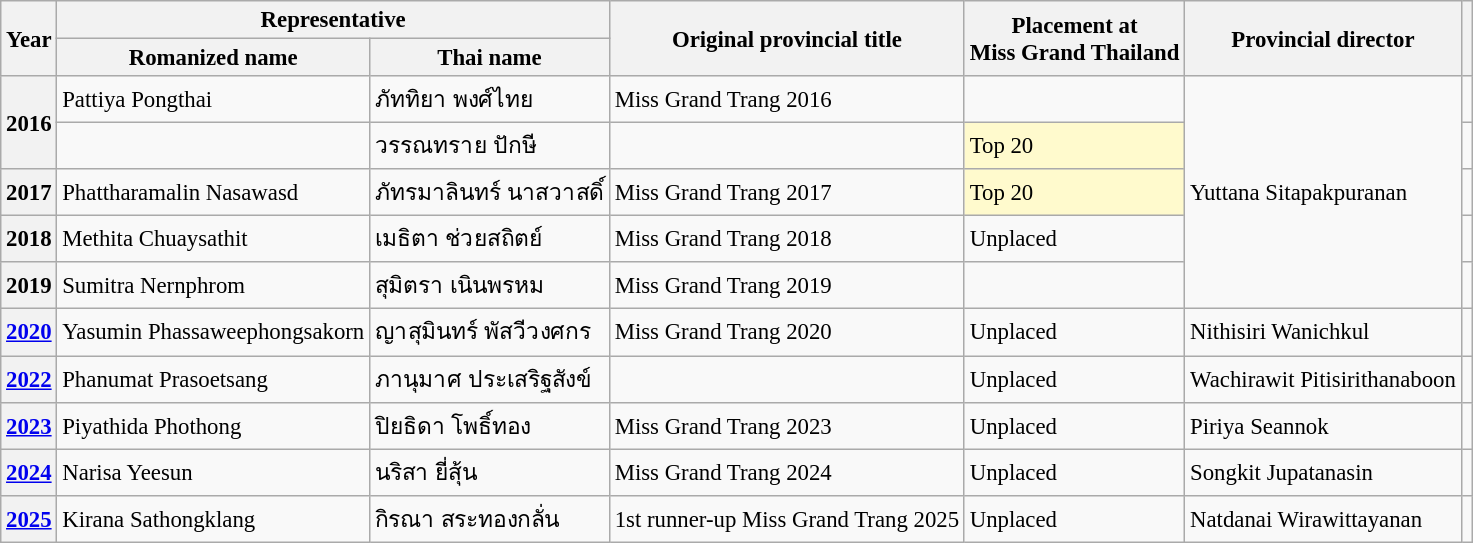<table class="wikitable defaultcenter col2left col3left col6left" style="font-size:95%;">
<tr>
<th rowspan=2>Year</th>
<th colspan=2>Representative</th>
<th rowspan=2>Original provincial title</th>
<th rowspan=2>Placement at<br>Miss Grand Thailand</th>
<th rowspan=2>Provincial director</th>
<th rowspan=2></th>
</tr>
<tr>
<th>Romanized name</th>
<th>Thai name</th>
</tr>
<tr>
<th rowspan=2>2016</th>
<td>Pattiya Pongthai</td>
<td>ภัททิยา  พงศ์ไทย</td>
<td>Miss Grand Trang 2016</td>
<td></td>
<td rowspan=5>Yuttana Sitapakpuranan</td>
<td></td>
</tr>
<tr>
<td></td>
<td>วรรณทราย ปักษี</td>
<td></td>
<td bgcolor=#FFFACD>Top 20</td>
<td></td>
</tr>
<tr>
<th>2017</th>
<td>Phattharamalin Nasawasd</td>
<td>ภัทรมาลินทร์ นาสวาสดิ์</td>
<td>Miss Grand Trang 2017</td>
<td bgcolor=#FFFACD>Top 20</td>
<td></td>
</tr>
<tr>
<th>2018</th>
<td>Methita Chuaysathit</td>
<td>เมธิตา ช่วยสถิตย์</td>
<td>Miss Grand Trang 2018</td>
<td>Unplaced</td>
<td></td>
</tr>
<tr>
<th>2019</th>
<td>Sumitra Nernphrom</td>
<td>สุมิตรา เนินพรหม</td>
<td>Miss Grand Trang 2019</td>
<td></td>
<td></td>
</tr>
<tr>
<th><a href='#'>2020</a></th>
<td>Yasumin Phassaweephongsakorn</td>
<td>ญาสุมินทร์ พัสวีวงศกร</td>
<td>Miss Grand Trang 2020</td>
<td>Unplaced</td>
<td>Nithisiri Wanichkul</td>
<td></td>
</tr>
<tr>
<th><a href='#'>2022</a></th>
<td>Phanumat Prasoetsang</td>
<td>ภานุมาศ ประเสริฐสังข์</td>
<td></td>
<td>Unplaced</td>
<td>Wachirawit Pitisirithanaboon</td>
<td></td>
</tr>
<tr>
<th><a href='#'>2023</a></th>
<td>Piyathida Phothong</td>
<td>ปิยธิดา โพธิ์ทอง</td>
<td>Miss Grand Trang 2023</td>
<td>Unplaced</td>
<td>Piriya Seannok</td>
<td></td>
</tr>
<tr>
<th><a href='#'>2024</a></th>
<td>Narisa Yeesun</td>
<td>นริสา ยี่สุ้น</td>
<td>Miss Grand Trang 2024</td>
<td>Unplaced</td>
<td>Songkit Jupatanasin</td>
<td></td>
</tr>
<tr>
<th><a href='#'>2025</a></th>
<td>Kirana Sathongklang</td>
<td>กิรณา สระทองกลั่น</td>
<td>1st runner-up Miss Grand Trang 2025</td>
<td>Unplaced</td>
<td>Natdanai Wirawittayanan</td>
<td></td>
</tr>
</table>
